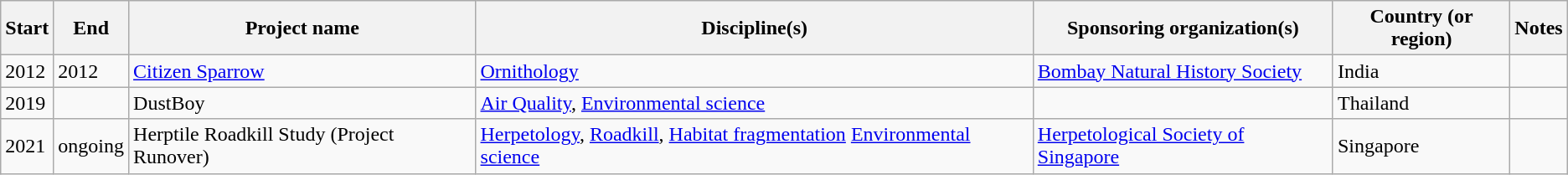<table class="wikitable sortable">
<tr>
<th>Start</th>
<th>End</th>
<th>Project name</th>
<th>Discipline(s)</th>
<th>Sponsoring organization(s)</th>
<th>Country (or region)</th>
<th>Notes</th>
</tr>
<tr>
<td>2012</td>
<td>2012</td>
<td><a href='#'>Citizen Sparrow</a></td>
<td><a href='#'>Ornithology</a></td>
<td><a href='#'>Bombay Natural History Society</a></td>
<td>India</td>
<td></td>
</tr>
<tr>
<td>2019</td>
<td></td>
<td>DustBoy</td>
<td><a href='#'>Air Quality</a>, <a href='#'>Environmental science</a></td>
<td></td>
<td>Thailand</td>
<td></td>
</tr>
<tr>
<td>2021</td>
<td>ongoing</td>
<td>Herptile Roadkill Study (Project Runover)</td>
<td><a href='#'>Herpetology</a>, <a href='#'>Roadkill</a>, <a href='#'>Habitat fragmentation</a> <a href='#'>Environmental science</a></td>
<td><a href='#'>Herpetological Society of Singapore</a></td>
<td>Singapore</td>
</tr>
</table>
